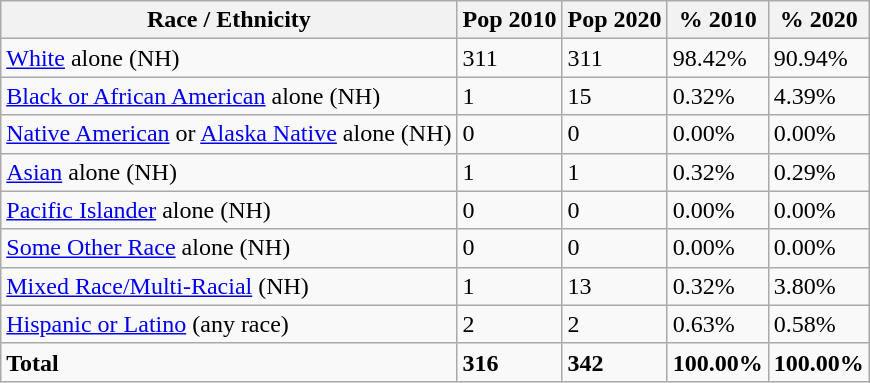<table class="wikitable">
<tr>
<th>Race / Ethnicity</th>
<th>Pop 2010</th>
<th>Pop 2020</th>
<th>% 2010</th>
<th>% 2020</th>
</tr>
<tr>
<td><a href='#'>White</a> alone (NH)</td>
<td>311</td>
<td>311</td>
<td>98.42%</td>
<td>90.94%</td>
</tr>
<tr>
<td><a href='#'>Black or African American</a> alone (NH)</td>
<td>1</td>
<td>15</td>
<td>0.32%</td>
<td>4.39%</td>
</tr>
<tr>
<td><a href='#'>Native American</a> or <a href='#'>Alaska Native</a> alone (NH)</td>
<td>0</td>
<td>0</td>
<td>0.00%</td>
<td>0.00%</td>
</tr>
<tr>
<td><a href='#'>Asian</a> alone (NH)</td>
<td>1</td>
<td>1</td>
<td>0.32%</td>
<td>0.29%</td>
</tr>
<tr>
<td><a href='#'>Pacific Islander</a> alone (NH)</td>
<td>0</td>
<td>0</td>
<td>0.00%</td>
<td>0.00%</td>
</tr>
<tr>
<td><a href='#'>Some Other Race</a> alone (NH)</td>
<td>0</td>
<td>0</td>
<td>0.00%</td>
<td>0.00%</td>
</tr>
<tr>
<td><a href='#'>Mixed Race/Multi-Racial</a> (NH)</td>
<td>1</td>
<td>13</td>
<td>0.32%</td>
<td>3.80%</td>
</tr>
<tr>
<td><a href='#'>Hispanic or Latino</a> (any race)</td>
<td>2</td>
<td>2</td>
<td>0.63%</td>
<td>0.58%</td>
</tr>
<tr>
<td><strong>Total</strong></td>
<td><strong>316</strong></td>
<td><strong>342</strong></td>
<td><strong>100.00%</strong></td>
<td><strong>100.00%</strong></td>
</tr>
</table>
